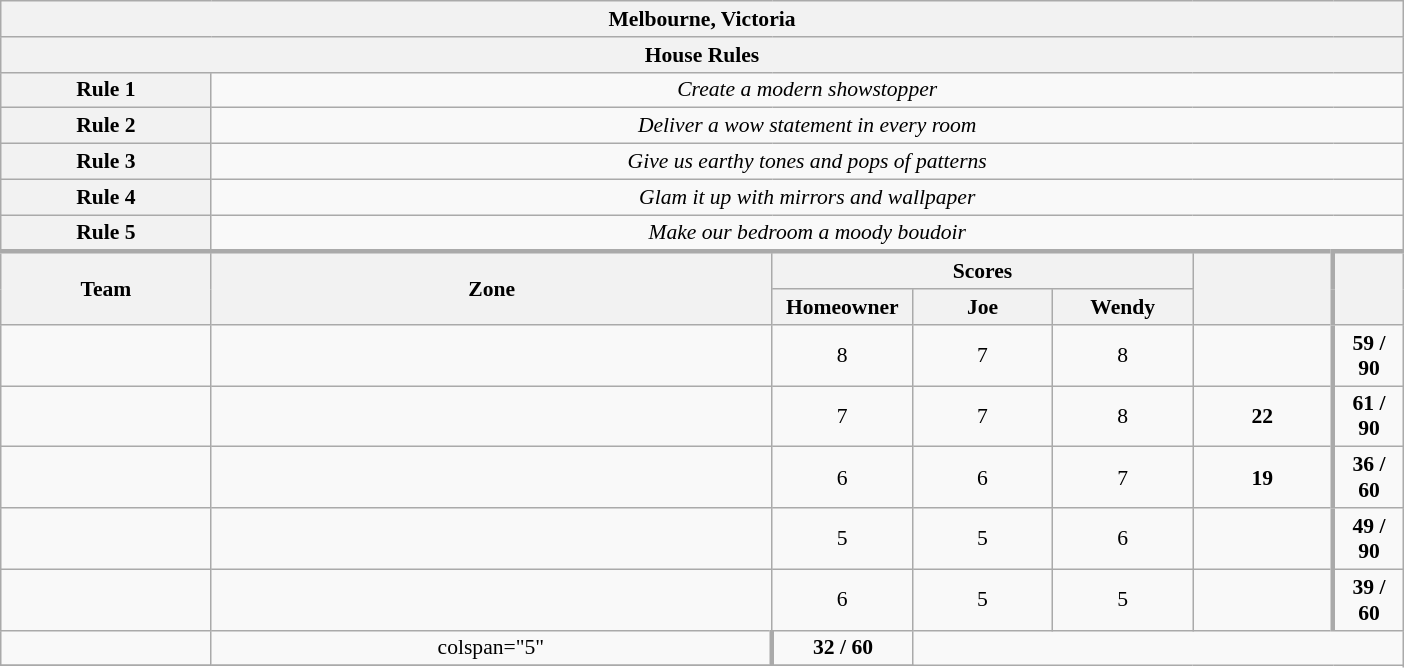<table class="wikitable plainrowheaders" style="text-align:center; font-size:90%; width:65em;">
<tr>
<th colspan="7" >Melbourne, Victoria</th>
</tr>
<tr>
<th colspan="7">House Rules</th>
</tr>
<tr>
<th>Rule 1</th>
<td colspan="6"><em>Create a modern showstopper</em></td>
</tr>
<tr>
<th>Rule 2</th>
<td colspan="6"><em>Deliver a wow statement in every room</em></td>
</tr>
<tr>
<th>Rule 3</th>
<td colspan="6"><em>Give us earthy tones and pops of patterns</em></td>
</tr>
<tr>
<th>Rule 4</th>
<td colspan="6"><em>Glam it up with mirrors and wallpaper</em></td>
</tr>
<tr>
<th>Rule 5</th>
<td colspan="6"><em>Make our bedroom a moody boudoir</em></td>
</tr>
<tr style="border-top:3px solid #aaa;">
<th rowspan="2">Team</th>
<th rowspan="2" style="width:40%;">Zone</th>
<th colspan="3" style="width:40%;">Scores</th>
<th rowspan="2" style="width:10%;"></th>
<th rowspan="2" style="width:10%; border-left:3px solid #aaa;"></th>
</tr>
<tr>
<th style="width:10%;">Homeowner</th>
<th style="width:10%;">Joe</th>
<th style="width:10%;">Wendy</th>
</tr>
<tr>
<td style="width:15%;"></td>
<td></td>
<td>8</td>
<td>7</td>
<td>8</td>
<td></td>
<td style="border-left:3px solid #aaa;"><strong>59 / 90</strong></td>
</tr>
<tr>
<td style="width:15%;"></td>
<td></td>
<td>7</td>
<td>7</td>
<td>8</td>
<td><strong>22</strong></td>
<td style="border-left:3px solid #aaa;"><strong>61 / 90</strong></td>
</tr>
<tr>
<td style="width:15%;"></td>
<td></td>
<td>6</td>
<td>6</td>
<td>7</td>
<td><strong>19</strong></td>
<td style="border-left:3px solid #aaa;"><strong>36 / 60</strong></td>
</tr>
<tr>
<td style="width:15%;"></td>
<td></td>
<td>5</td>
<td>5</td>
<td>6</td>
<td></td>
<td style="border-left:3px solid #aaa;"><strong>49 / 90</strong></td>
</tr>
<tr>
<td style="width:15%;"></td>
<td></td>
<td>6</td>
<td>5</td>
<td>5</td>
<td></td>
<td style="border-left:3px solid #aaa;"><strong>39 / 60</strong></td>
</tr>
<tr>
<td style="width:15%;"></td>
<td>colspan="5" </td>
<td style="border-left:3px solid #aaa;"><strong>32 / 60</strong></td>
</tr>
<tr>
</tr>
</table>
